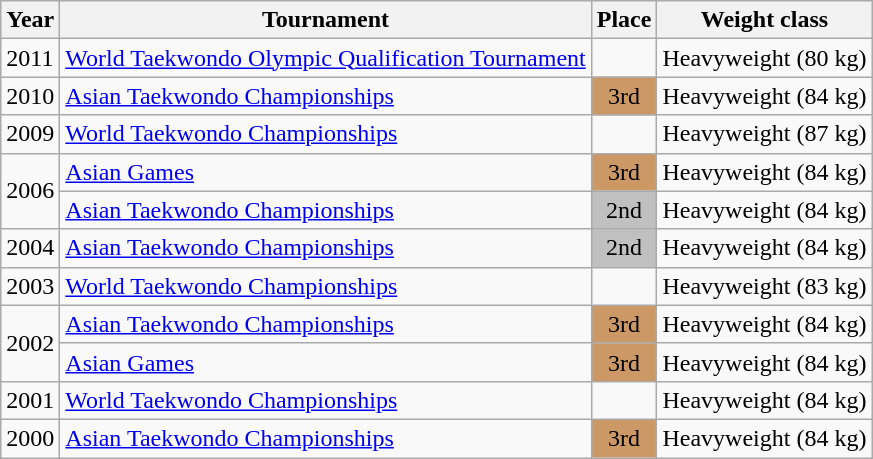<table class=wikitable>
<tr>
<th>Year</th>
<th>Tournament</th>
<th>Place</th>
<th>Weight class</th>
</tr>
<tr>
<td>2011</td>
<td><a href='#'>World Taekwondo Olympic Qualification Tournament</a></td>
<td align="center"></td>
<td>Heavyweight (80 kg)</td>
</tr>
<tr>
<td>2010</td>
<td><a href='#'>Asian Taekwondo Championships</a></td>
<td bgcolor="cc9966" align="center">3rd</td>
<td>Heavyweight (84 kg)</td>
</tr>
<tr>
<td>2009</td>
<td><a href='#'>World Taekwondo Championships</a></td>
<td align="center"></td>
<td>Heavyweight (87 kg)</td>
</tr>
<tr>
<td rowspan=2>2006</td>
<td><a href='#'>Asian Games</a></td>
<td bgcolor="cc9966" align="center">3rd</td>
<td>Heavyweight (84 kg)</td>
</tr>
<tr>
<td><a href='#'>Asian Taekwondo Championships</a></td>
<td bgcolor="silver" align="center">2nd</td>
<td>Heavyweight (84 kg)</td>
</tr>
<tr>
<td>2004</td>
<td><a href='#'>Asian Taekwondo Championships</a></td>
<td bgcolor="silver" align="center">2nd</td>
<td>Heavyweight (84 kg)</td>
</tr>
<tr>
<td>2003</td>
<td><a href='#'>World Taekwondo Championships</a></td>
<td align="center"></td>
<td>Heavyweight (83 kg)</td>
</tr>
<tr>
<td rowspan=2>2002</td>
<td><a href='#'>Asian Taekwondo Championships</a></td>
<td bgcolor="cc9966" align="center">3rd</td>
<td>Heavyweight (84 kg)</td>
</tr>
<tr>
<td><a href='#'>Asian Games</a></td>
<td bgcolor="cc9966" align="center">3rd</td>
<td>Heavyweight (84 kg)</td>
</tr>
<tr>
<td>2001</td>
<td><a href='#'>World Taekwondo Championships</a></td>
<td align="center:"></td>
<td>Heavyweight (84 kg)</td>
</tr>
<tr>
<td>2000</td>
<td><a href='#'>Asian Taekwondo Championships</a></td>
<td bgcolor="cc9966" align="center">3rd</td>
<td>Heavyweight (84 kg)</td>
</tr>
</table>
